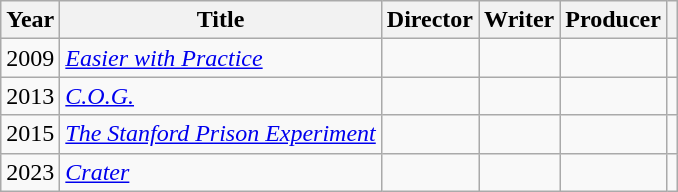<table class="wikitable plainrowheaders">
<tr>
<th>Year</th>
<th>Title</th>
<th scope="col">Director</th>
<th scope="col">Writer</th>
<th scope="col">Producer</th>
<th></th>
</tr>
<tr>
<td>2009</td>
<td><em><a href='#'>Easier with Practice</a></em></td>
<td></td>
<td></td>
<td></td>
<td style="text-align:center;"></td>
</tr>
<tr>
<td>2013</td>
<td><em><a href='#'>C.O.G.</a></em></td>
<td></td>
<td></td>
<td></td>
<td style="text-align:center;"></td>
</tr>
<tr>
<td>2015</td>
<td><em><a href='#'>The Stanford Prison Experiment</a></em></td>
<td></td>
<td></td>
<td></td>
<td style="text-align:center;"></td>
</tr>
<tr>
<td>2023</td>
<td><em><a href='#'>Crater</a></em></td>
<td></td>
<td></td>
<td></td>
<td style="text-align:center;"></td>
</tr>
</table>
